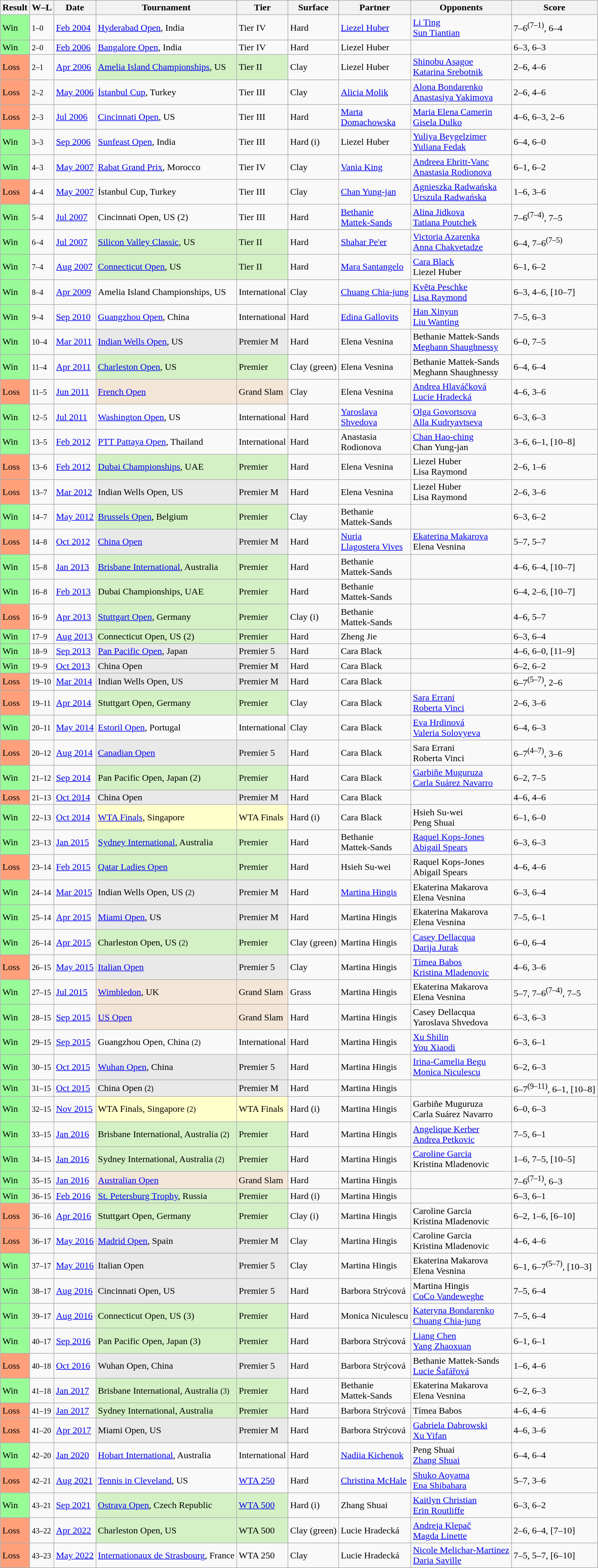<table class="sortable wikitable">
<tr>
<th>Result</th>
<th class="unsortable">W–L</th>
<th>Date</th>
<th>Tournament</th>
<th>Tier</th>
<th>Surface</th>
<th>Partner</th>
<th>Opponents</th>
<th class="unsortable">Score</th>
</tr>
<tr>
<td bgcolor=98FB98>Win</td>
<td><small>1–0</small></td>
<td><a href='#'>Feb 2004</a></td>
<td><a href='#'>Hyderabad Open</a>, India</td>
<td>Tier IV</td>
<td>Hard</td>
<td> <a href='#'>Liezel Huber</a></td>
<td> <a href='#'>Li Ting</a> <br>  <a href='#'>Sun Tiantian</a></td>
<td>7–6<sup>(7–1)</sup>, 6–4</td>
</tr>
<tr>
<td bgcolor=98FB98>Win</td>
<td><small>2–0</small></td>
<td><a href='#'>Feb 2006</a></td>
<td><a href='#'>Bangalore Open</a>, India</td>
<td>Tier IV</td>
<td>Hard</td>
<td> Liezel Huber</td>
<td></td>
<td>6–3, 6–3</td>
</tr>
<tr>
<td bgcolor=FFA07A>Loss</td>
<td><small>2–1</small></td>
<td><a href='#'>Apr 2006</a></td>
<td bgcolor=#d4f1c5><a href='#'>Amelia Island Championships</a>, US</td>
<td bgcolor=#d4f1c5>Tier II</td>
<td>Clay</td>
<td> Liezel Huber</td>
<td> <a href='#'>Shinobu Asagoe</a> <br>  <a href='#'>Katarina Srebotnik</a></td>
<td>2–6, 4–6</td>
</tr>
<tr>
<td bgcolor=FFA07A>Loss</td>
<td><small>2–2</small></td>
<td><a href='#'>May 2006</a></td>
<td><a href='#'>İstanbul Cup</a>, Turkey</td>
<td>Tier III</td>
<td>Clay</td>
<td> <a href='#'>Alicia Molik</a></td>
<td> <a href='#'>Alona Bondarenko</a> <br>  <a href='#'>Anastasiya Yakimova</a></td>
<td>2–6, 4–6</td>
</tr>
<tr>
<td bgcolor=FFA07A>Loss</td>
<td><small>2–3</small></td>
<td><a href='#'>Jul 2006</a></td>
<td><a href='#'>Cincinnati Open</a>, US</td>
<td>Tier III</td>
<td>Hard</td>
<td> <a href='#'>Marta <br>Domachowska</a></td>
<td> <a href='#'>Maria Elena Camerin</a> <br>  <a href='#'>Gisela Dulko</a></td>
<td>4–6, 6–3, 2–6</td>
</tr>
<tr>
<td bgcolor=98FB98>Win</td>
<td><small>3–3</small></td>
<td><a href='#'>Sep 2006</a></td>
<td><a href='#'>Sunfeast Open</a>, India</td>
<td>Tier III</td>
<td>Hard (i)</td>
<td> Liezel Huber</td>
<td> <a href='#'>Yuliya Beygelzimer</a> <br>  <a href='#'>Yuliana Fedak</a></td>
<td>6–4, 6–0</td>
</tr>
<tr>
<td bgcolor=98FB98>Win</td>
<td><small>4–3</small></td>
<td><a href='#'>May 2007</a></td>
<td><a href='#'>Rabat Grand Prix</a>, Morocco</td>
<td>Tier IV</td>
<td>Clay</td>
<td> <a href='#'>Vania King</a></td>
<td> <a href='#'>Andreea Ehritt-Vanc</a> <br>  <a href='#'>Anastasia Rodionova</a></td>
<td>6–1, 6–2</td>
</tr>
<tr>
<td bgcolor=FFA07A>Loss</td>
<td><small>4–4</small></td>
<td><a href='#'>May 2007</a></td>
<td>İstanbul Cup, Turkey</td>
<td>Tier III</td>
<td>Clay</td>
<td> <a href='#'>Chan Yung-jan</a></td>
<td> <a href='#'>Agnieszka Radwańska</a> <br>  <a href='#'>Urszula Radwańska</a></td>
<td>1–6, 3–6</td>
</tr>
<tr>
<td bgcolor=98FB98>Win</td>
<td><small>5–4</small></td>
<td><a href='#'>Jul 2007</a></td>
<td>Cincinnati Open, US (2)</td>
<td>Tier III</td>
<td>Hard</td>
<td> <a href='#'>Bethanie <br>Mattek-Sands</a></td>
<td> <a href='#'>Alina Jidkova</a> <br>  <a href='#'>Tatiana Poutchek</a></td>
<td>7–6<sup>(7–4)</sup>, 7–5</td>
</tr>
<tr>
<td bgcolor=98FB98>Win</td>
<td><small>6–4</small></td>
<td><a href='#'>Jul 2007</a></td>
<td bgcolor=#d4f1c5><a href='#'>Silicon Valley Classic</a>, US</td>
<td bgcolor=#d4f1c5>Tier II</td>
<td>Hard</td>
<td> <a href='#'>Shahar Pe'er</a></td>
<td> <a href='#'>Victoria Azarenka</a> <br>  <a href='#'>Anna Chakvetadze</a></td>
<td>6–4, 7–6<sup>(7–5)</sup></td>
</tr>
<tr>
<td bgcolor=98FB98>Win</td>
<td><small>7–4</small></td>
<td><a href='#'>Aug 2007</a></td>
<td bgcolor=#d4f1c5><a href='#'>Connecticut Open</a>, US</td>
<td bgcolor=#d4f1c5>Tier II</td>
<td>Hard</td>
<td> <a href='#'>Mara Santangelo</a></td>
<td> <a href='#'>Cara Black</a> <br>  Liezel Huber</td>
<td>6–1, 6–2</td>
</tr>
<tr>
<td bgcolor=98FB98>Win</td>
<td><small>8–4</small></td>
<td><a href='#'>Apr 2009</a></td>
<td>Amelia Island Championships, US</td>
<td>International</td>
<td>Clay</td>
<td> <a href='#'>Chuang Chia-jung</a></td>
<td> <a href='#'>Květa Peschke</a> <br>  <a href='#'>Lisa Raymond</a></td>
<td>6–3, 4–6, [10–7]</td>
</tr>
<tr>
<td bgcolor=98FB98>Win</td>
<td><small>9–4</small></td>
<td><a href='#'>Sep 2010</a></td>
<td><a href='#'>Guangzhou Open</a>, China</td>
<td>International</td>
<td>Hard</td>
<td> <a href='#'>Edina Gallovits</a></td>
<td> <a href='#'>Han Xinyun</a> <br>  <a href='#'>Liu Wanting</a></td>
<td>7–5, 6–3</td>
</tr>
<tr>
<td bgcolor=98FB98>Win</td>
<td><small>10–4</small></td>
<td><a href='#'>Mar 2011</a></td>
<td bgcolor=#e9e9e9><a href='#'>Indian Wells Open</a>, US</td>
<td bgcolor=#e9e9e9>Premier M</td>
<td>Hard</td>
<td> Elena Vesnina</td>
<td> Bethanie Mattek-Sands <br>  <a href='#'>Meghann Shaughnessy</a></td>
<td>6–0, 7–5</td>
</tr>
<tr>
<td bgcolor=98FB98>Win</td>
<td><small>11–4</small></td>
<td><a href='#'>Apr 2011</a></td>
<td bgcolor=#d4f1c5><a href='#'>Charleston Open</a>, US</td>
<td bgcolor=#d4f1c5>Premier</td>
<td>Clay (green)</td>
<td> Elena Vesnina</td>
<td> Bethanie Mattek-Sands <br>  Meghann Shaughnessy</td>
<td>6–4, 6–4</td>
</tr>
<tr>
<td bgcolor=FFA07A>Loss</td>
<td><small>11–5</small></td>
<td><a href='#'>Jun 2011</a></td>
<td bgcolor=#f3e6d7><a href='#'>French Open</a></td>
<td bgcolor=#f3e6d7>Grand Slam</td>
<td>Clay</td>
<td> Elena Vesnina</td>
<td> <a href='#'>Andrea Hlaváčková</a> <br>  <a href='#'>Lucie Hradecká</a></td>
<td>4–6, 3–6</td>
</tr>
<tr>
<td bgcolor=98FB98>Win</td>
<td><small>12–5</small></td>
<td><a href='#'>Jul 2011</a></td>
<td><a href='#'>Washington Open</a>, US</td>
<td>International</td>
<td>Hard</td>
<td> <a href='#'>Yaroslava <br>Shvedova</a></td>
<td> <a href='#'>Olga Govortsova</a> <br>  <a href='#'>Alla Kudryavtseva</a></td>
<td>6–3, 6–3</td>
</tr>
<tr>
<td bgcolor=98FB98>Win</td>
<td><small>13–5</small></td>
<td><a href='#'>Feb 2012</a></td>
<td><a href='#'>PTT Pattaya Open</a>, Thailand</td>
<td>International</td>
<td>Hard</td>
<td> Anastasia <br>Rodionova</td>
<td> <a href='#'>Chan Hao-ching</a> <br>  Chan Yung-jan</td>
<td>3–6, 6–1, [10–8]</td>
</tr>
<tr>
<td bgcolor=FFA07A>Loss</td>
<td><small>13–6</small></td>
<td><a href='#'>Feb 2012</a></td>
<td bgcolor=#d4f1c5><a href='#'>Dubai Championships</a>, UAE</td>
<td bgcolor=#d4f1c5>Premier</td>
<td>Hard</td>
<td> Elena Vesnina</td>
<td> Liezel Huber <br>  Lisa Raymond</td>
<td>2–6, 1–6</td>
</tr>
<tr>
<td bgcolor=FFA07A>Loss</td>
<td><small>13–7</small></td>
<td><a href='#'>Mar 2012</a></td>
<td bgcolor=#e9e9e9>Indian Wells Open, US</td>
<td bgcolor=#e9e9e9>Premier M</td>
<td>Hard</td>
<td> Elena Vesnina</td>
<td> Liezel Huber <br>  Lisa Raymond</td>
<td>2–6, 3–6</td>
</tr>
<tr>
<td bgcolor=98FB98>Win</td>
<td><small>14–7</small></td>
<td><a href='#'>May 2012</a></td>
<td bgcolor=#d4f1c5><a href='#'>Brussels Open</a>, Belgium</td>
<td bgcolor=#d4f1c5>Premier</td>
<td>Clay</td>
<td> Bethanie <br>Mattek-Sands</td>
<td></td>
<td>6–3, 6–2</td>
</tr>
<tr>
<td bgcolor=#ffa07a>Loss</td>
<td><small>14–8</small></td>
<td><a href='#'>Oct 2012</a></td>
<td bgcolor=#e9e9e9><a href='#'>China Open</a></td>
<td bgcolor=#e9e9e9>Premier M</td>
<td>Hard</td>
<td> <a href='#'>Nuria <br>Llagostera Vives</a></td>
<td> <a href='#'>Ekaterina Makarova</a> <br>  Elena Vesnina</td>
<td>5–7, 5–7</td>
</tr>
<tr>
<td bgcolor=98FB98>Win</td>
<td><small>15–8</small></td>
<td><a href='#'>Jan 2013</a></td>
<td bgcolor=#d4f1c5><a href='#'>Brisbane International</a>, Australia</td>
<td bgcolor=#d4f1c5>Premier</td>
<td>Hard</td>
<td> Bethanie <br>Mattek-Sands</td>
<td></td>
<td>4–6, 6–4, [10–7]</td>
</tr>
<tr>
<td bgcolor=98FB98>Win</td>
<td><small>16–8</small></td>
<td><a href='#'>Feb 2013</a></td>
<td bgcolor=#d4f1c5>Dubai Championships, UAE</td>
<td bgcolor=#d4f1c5>Premier</td>
<td>Hard</td>
<td> Bethanie <br>Mattek-Sands</td>
<td></td>
<td>6–4, 2–6, [10–7]</td>
</tr>
<tr>
<td bgcolor=FFA07A>Loss</td>
<td><small>16–9</small></td>
<td><a href='#'>Apr 2013</a></td>
<td bgcolor=#d4f1c5><a href='#'>Stuttgart Open</a>, Germany</td>
<td bgcolor=#d4f1c5>Premier</td>
<td>Clay (i)</td>
<td> Bethanie <br>Mattek-Sands</td>
<td></td>
<td>4–6, 5–7</td>
</tr>
<tr>
<td bgcolor=98FB98>Win</td>
<td><small>17–9</small></td>
<td><a href='#'>Aug 2013</a></td>
<td bgcolor=#d4f1c5>Connecticut Open, US (2)</td>
<td bgcolor=#d4f1c5>Premier</td>
<td>Hard</td>
<td> Zheng Jie</td>
<td></td>
<td>6–3, 6–4</td>
</tr>
<tr>
<td bgcolor=98FB98>Win</td>
<td><small>18–9</small></td>
<td><a href='#'>Sep 2013</a></td>
<td bgcolor=#e9e9e9><a href='#'>Pan Pacific Open</a>, Japan</td>
<td bgcolor=#e9e9e9>Premier 5</td>
<td>Hard</td>
<td> Cara Black</td>
<td></td>
<td>4–6, 6–0, [11–9]</td>
</tr>
<tr>
<td bgcolor=98FB98>Win</td>
<td><small>19–9</small></td>
<td><a href='#'>Oct 2013</a></td>
<td bgcolor=#e9e9e9>China Open</td>
<td bgcolor=#e9e9e9>Premier M</td>
<td>Hard</td>
<td> Cara Black</td>
<td></td>
<td>6–2, 6–2</td>
</tr>
<tr>
<td bgcolor=FFA07A>Loss</td>
<td><small>19–10</small></td>
<td><a href='#'>Mar 2014</a></td>
<td bgcolor=#e9e9e9>Indian Wells Open, US</td>
<td bgcolor=#e9e9e9>Premier M</td>
<td>Hard</td>
<td> Cara Black</td>
<td></td>
<td>6–7<sup>(5–7)</sup>, 2–6</td>
</tr>
<tr>
<td bgcolor=#ffa07a>Loss</td>
<td><small>19–11</small></td>
<td><a href='#'>Apr 2014</a></td>
<td bgcolor=#d4f1c5>Stuttgart Open, Germany</td>
<td bgcolor=#d4f1c5>Premier</td>
<td>Clay</td>
<td> Cara Black</td>
<td> <a href='#'>Sara Errani</a> <br>  <a href='#'>Roberta Vinci</a></td>
<td>2–6, 3–6</td>
</tr>
<tr>
<td bgcolor=98FB98>Win</td>
<td><small>20–11</small></td>
<td><a href='#'>May 2014</a></td>
<td><a href='#'>Estoril Open</a>, Portugal</td>
<td>International</td>
<td>Clay</td>
<td> Cara Black</td>
<td> <a href='#'>Eva Hrdinová</a> <br>  <a href='#'>Valeria Solovyeva</a></td>
<td>6–4, 6–3</td>
</tr>
<tr>
<td bgcolor=#ffa07a>Loss</td>
<td><small>20–12</small></td>
<td><a href='#'>Aug 2014</a></td>
<td bgcolor=e9e9e9><a href='#'>Canadian Open</a></td>
<td bgcolor=e9e9e9>Premier 5</td>
<td>Hard</td>
<td> Cara Black</td>
<td> Sara Errani <br>  Roberta Vinci</td>
<td>6–7<sup>(4–7)</sup>, 3–6</td>
</tr>
<tr>
<td bgcolor=98FB98>Win</td>
<td><small>21–12</small></td>
<td><a href='#'>Sep 2014</a></td>
<td bgcolor=#d4f1c5>Pan Pacific Open, Japan (2)</td>
<td bgcolor=#d4f1c5>Premier</td>
<td>Hard</td>
<td> Cara Black</td>
<td> <a href='#'>Garbiñe Muguruza</a> <br>  <a href='#'>Carla Suárez Navarro</a></td>
<td>6–2, 7–5</td>
</tr>
<tr>
<td bgcolor=#ffa07a>Loss</td>
<td><small>21–13</small></td>
<td><a href='#'>Oct 2014</a></td>
<td bgcolor=e9e9e9>China Open</td>
<td bgcolor=e9e9e9>Premier M</td>
<td>Hard</td>
<td> Cara Black</td>
<td></td>
<td>4–6, 4–6</td>
</tr>
<tr>
<td bgcolor=98FB98>Win</td>
<td><small>22–13</small></td>
<td><a href='#'>Oct 2014</a></td>
<td style=background:#ffffcc><a href='#'>WTA Finals</a>, Singapore</td>
<td style=background:#ffffcc>WTA Finals</td>
<td>Hard (i)</td>
<td> Cara Black</td>
<td> Hsieh Su-wei <br>  Peng Shuai</td>
<td>6–1, 6–0</td>
</tr>
<tr>
<td bgcolor=98FB98>Win</td>
<td><small>23–13</small></td>
<td><a href='#'>Jan 2015</a></td>
<td bgcolor=#d4f1c5><a href='#'>Sydney International</a>, Australia</td>
<td bgcolor=#d4f1c5>Premier</td>
<td>Hard</td>
<td> Bethanie <br>Mattek-Sands</td>
<td> <a href='#'>Raquel Kops-Jones</a> <br>  <a href='#'>Abigail Spears</a></td>
<td>6–3, 6–3</td>
</tr>
<tr>
<td bgcolor=#ffa07a>Loss</td>
<td><small>23–14</small></td>
<td><a href='#'>Feb 2015</a></td>
<td bgcolor=#d4f1c5><a href='#'>Qatar Ladies Open</a></td>
<td bgcolor=#d4f1c5>Premier</td>
<td>Hard</td>
<td> Hsieh Su-wei</td>
<td> Raquel Kops-Jones <br>  Abigail Spears</td>
<td>4–6, 4–6</td>
</tr>
<tr>
<td bgcolor=98FB98>Win</td>
<td><small>24–14</small></td>
<td><a href='#'>Mar 2015</a></td>
<td bgcolor=#e9e9e9>Indian Wells Open, US <small>(2)</small></td>
<td bgcolor=#e9e9e9>Premier M</td>
<td>Hard</td>
<td> <a href='#'>Martina Hingis</a></td>
<td> Ekaterina Makarova <br>  Elena Vesnina</td>
<td>6–3, 6–4</td>
</tr>
<tr>
<td bgcolor=98FB98>Win</td>
<td><small>25–14</small></td>
<td><a href='#'>Apr 2015</a></td>
<td bgcolor=#e9e9e9><a href='#'>Miami Open</a>, US</td>
<td bgcolor=#e9e9e9>Premier M</td>
<td>Hard</td>
<td> Martina Hingis</td>
<td> Ekaterina Makarova <br>  Elena Vesnina</td>
<td>7–5, 6–1</td>
</tr>
<tr>
<td bgcolor=98FB98>Win</td>
<td><small>26–14</small></td>
<td><a href='#'>Apr 2015</a></td>
<td bgcolor=#d4f1c5>Charleston Open, US <small>(2)</small></td>
<td bgcolor=#d4f1c5>Premier</td>
<td>Clay (green)</td>
<td> Martina Hingis</td>
<td> <a href='#'>Casey Dellacqua</a> <br>  <a href='#'>Darija Jurak</a></td>
<td>6–0, 6–4</td>
</tr>
<tr>
<td bgcolor=#ffa07a>Loss</td>
<td><small>26–15</small></td>
<td><a href='#'>May 2015</a></td>
<td bgcolor=#e9e9e9><a href='#'>Italian Open</a></td>
<td bgcolor=#e9e9e9>Premier 5</td>
<td>Clay</td>
<td> Martina Hingis</td>
<td> <a href='#'>Tímea Babos</a> <br>  <a href='#'>Kristina Mladenovic</a></td>
<td>4–6, 3–6</td>
</tr>
<tr>
<td bgcolor="98FB98">Win</td>
<td><small>27–15</small></td>
<td><a href='#'>Jul 2015</a></td>
<td bgcolor="#f3e6d7"><a href='#'>Wimbledon</a>, UK</td>
<td bgcolor="#f3e6d7">Grand Slam</td>
<td>Grass</td>
<td> Martina Hingis</td>
<td> Ekaterina Makarova <br>  Elena Vesnina</td>
<td>5–7, 7–6<sup>(7–4)</sup>, 7–5</td>
</tr>
<tr>
<td bgcolor="98FB98">Win</td>
<td><small>28–15</small></td>
<td><a href='#'>Sep 2015</a></td>
<td bgcolor="#f3e6d7"><a href='#'>US Open</a></td>
<td bgcolor="#f3e6d7">Grand Slam</td>
<td>Hard</td>
<td> Martina Hingis</td>
<td> Casey Dellacqua <br>  Yaroslava Shvedova</td>
<td>6–3, 6–3</td>
</tr>
<tr>
<td bgcolor="98FB98">Win</td>
<td><small>29–15</small></td>
<td><a href='#'>Sep 2015</a></td>
<td>Guangzhou Open, China <small>(2)</small></td>
<td>International</td>
<td>Hard</td>
<td> Martina Hingis</td>
<td> <a href='#'>Xu Shilin</a> <br>  <a href='#'>You Xiaodi</a></td>
<td>6–3, 6–1</td>
</tr>
<tr>
<td bgcolor="98FB98">Win</td>
<td><small>30–15</small></td>
<td><a href='#'>Oct 2015</a></td>
<td bgcolor="#e9e9e9"><a href='#'>Wuhan Open</a>, China</td>
<td bgcolor="#e9e9e9">Premier 5</td>
<td>Hard</td>
<td> Martina Hingis</td>
<td> <a href='#'>Irina-Camelia Begu</a> <br>  <a href='#'>Monica Niculescu</a></td>
<td>6–2, 6–3</td>
</tr>
<tr>
<td bgcolor="98FB98">Win</td>
<td><small>31–15</small></td>
<td><a href='#'>Oct 2015</a></td>
<td bgcolor="#e9e9e9">China Open <small>(2)</small></td>
<td bgcolor="#e9e9e9">Premier M</td>
<td>Hard</td>
<td> Martina Hingis</td>
<td></td>
<td>6–7<sup>(9–11)</sup>, 6–1, [10–8]</td>
</tr>
<tr>
<td bgcolor="98FB98">Win</td>
<td><small>32–15</small></td>
<td><a href='#'>Nov 2015</a></td>
<td style="background:#ffffcc">WTA Finals, Singapore <small>(2)</small></td>
<td style="background:#ffffcc">WTA Finals</td>
<td>Hard (i)</td>
<td> Martina Hingis</td>
<td> Garbiñe Muguruza <br>  Carla Suárez Navarro</td>
<td>6–0, 6–3</td>
</tr>
<tr>
<td bgcolor="98FB98">Win</td>
<td><small>33–15</small></td>
<td><a href='#'>Jan 2016</a></td>
<td bgcolor=#d4f1c5>Brisbane International, Australia <small>(2)</small></td>
<td bgcolor=#d4f1c5>Premier</td>
<td>Hard</td>
<td> Martina Hingis</td>
<td> <a href='#'>Angelique Kerber</a> <br>  <a href='#'>Andrea Petkovic</a></td>
<td>7–5, 6–1</td>
</tr>
<tr>
<td bgcolor="98FB98">Win</td>
<td><small>34–15</small></td>
<td><a href='#'>Jan 2016</a></td>
<td bgcolor=#d4f1c5>Sydney International, Australia <small>(2)</small></td>
<td bgcolor=#d4f1c5>Premier</td>
<td>Hard</td>
<td> Martina Hingis</td>
<td> <a href='#'>Caroline Garcia</a> <br>  Kristina Mladenovic</td>
<td>1–6, 7–5, [10–5]</td>
</tr>
<tr>
<td bgcolor="98FB98">Win</td>
<td><small>35–15</small></td>
<td><a href='#'>Jan 2016</a></td>
<td bgcolor="#f3e6d7"><a href='#'>Australian Open</a></td>
<td bgcolor="#f3e6d7">Grand Slam</td>
<td>Hard</td>
<td> Martina Hingis</td>
<td></td>
<td>7–6<sup>(7–1)</sup>, 6–3</td>
</tr>
<tr>
<td bgcolor="98FB98">Win</td>
<td><small>36–15</small></td>
<td><a href='#'>Feb 2016</a></td>
<td bgcolor="#D4F1C5"><a href='#'>St. Petersburg Trophy</a>, Russia</td>
<td bgcolor="#D4F1C5">Premier</td>
<td>Hard (i)</td>
<td> Martina Hingis</td>
<td></td>
<td>6–3, 6–1</td>
</tr>
<tr>
<td bgcolor=#ffa07a>Loss</td>
<td><small>36–16</small></td>
<td><a href='#'>Apr 2016</a></td>
<td bgcolor=#d4f1c5>Stuttgart Open, Germany</td>
<td bgcolor=#d4f1c5>Premier</td>
<td>Clay (i)</td>
<td> Martina Hingis</td>
<td> Caroline Garcia<br> Kristina Mladenovic</td>
<td>6–2, 1–6, [6–10]</td>
</tr>
<tr>
<td bgcolor=#ffa07a>Loss</td>
<td><small>36–17</small></td>
<td><a href='#'>May 2016</a></td>
<td bgcolor="#e9e9e9"><a href='#'>Madrid Open</a>, Spain</td>
<td bgcolor="#e9e9e9">Premier M</td>
<td>Clay</td>
<td> Martina Hingis</td>
<td> Caroline Garcia <br>  Kristina Mladenovic</td>
<td>4–6, 4–6</td>
</tr>
<tr>
<td bgcolor="98FB98">Win</td>
<td><small>37–17</small></td>
<td><a href='#'>May 2016</a></td>
<td bgcolor="#e9e9e9">Italian Open</td>
<td bgcolor="#e9e9e9">Premier 5</td>
<td>Clay</td>
<td> Martina Hingis</td>
<td> Ekaterina Makarova <br>  Elena Vesnina</td>
<td>6–1, 6–7<sup>(5–7)</sup>, [10–3]</td>
</tr>
<tr>
<td bgcolor="98FB98">Win</td>
<td><small>38–17</small></td>
<td><a href='#'>Aug 2016</a></td>
<td bgcolor="#e9e9e9">Cincinnati Open, US</td>
<td bgcolor="#e9e9e9">Premier 5</td>
<td>Hard</td>
<td> Barbora Strýcová</td>
<td> Martina Hingis <br>  <a href='#'>CoCo Vandeweghe</a></td>
<td>7–5, 6–4</td>
</tr>
<tr>
<td bgcolor="98FB98">Win</td>
<td><small>39–17</small></td>
<td><a href='#'>Aug 2016</a></td>
<td bgcolor="#d4f1c5">Connecticut Open, US (3)</td>
<td bgcolor="#d4f1c5">Premier</td>
<td>Hard</td>
<td> Monica Niculescu</td>
<td> <a href='#'>Kateryna Bondarenko</a> <br>  <a href='#'>Chuang Chia-jung</a></td>
<td>7–5, 6–4</td>
</tr>
<tr>
<td bgcolor="98FB98">Win</td>
<td><small>40–17</small></td>
<td><a href='#'>Sep 2016</a></td>
<td bgcolor="#d4f1c5">Pan Pacific Open, Japan (3)</td>
<td bgcolor="#d4f1c5">Premier</td>
<td>Hard</td>
<td> Barbora Strýcová</td>
<td> <a href='#'>Liang Chen</a> <br>  <a href='#'>Yang Zhaoxuan</a></td>
<td>6–1, 6–1</td>
</tr>
<tr>
<td bgcolor=#ffa07a>Loss</td>
<td><small>40–18</small></td>
<td><a href='#'>Oct 2016</a></td>
<td bgcolor="#e9e9e9">Wuhan Open, China</td>
<td bgcolor="#e9e9e9">Premier 5</td>
<td>Hard</td>
<td> Barbora Strýcová</td>
<td> Bethanie Mattek-Sands <br>  <a href='#'>Lucie Šafářová</a></td>
<td>1–6, 4–6</td>
</tr>
<tr>
<td bgcolor="98FB98">Win</td>
<td><small>41–18</small></td>
<td><a href='#'>Jan 2017</a></td>
<td bgcolor=#d4f1c5>Brisbane International, Australia <small>(3)</small></td>
<td bgcolor=#d4f1c5>Premier</td>
<td>Hard</td>
<td> Bethanie <br>Mattek-Sands</td>
<td> Ekaterina Makarova <br>  Elena Vesnina</td>
<td>6–2, 6–3</td>
</tr>
<tr>
<td bgcolor=#ffa07a>Loss</td>
<td><small>41–19</small></td>
<td><a href='#'>Jan 2017</a></td>
<td bgcolor=#d4f1c5>Sydney International, Australia</td>
<td bgcolor=#d4f1c5>Premier</td>
<td>Hard</td>
<td> Barbora Strýcová</td>
<td> Tímea Babos <br> </td>
<td>4–6, 4–6</td>
</tr>
<tr>
<td bgcolor=#ffa07a>Loss</td>
<td><small>41–20</small></td>
<td><a href='#'>Apr 2017</a></td>
<td bgcolor="#e9e9e9">Miami Open, US</td>
<td bgcolor="#e9e9e9">Premier M</td>
<td>Hard</td>
<td> Barbora Strýcová</td>
<td> <a href='#'>Gabriela Dabrowski</a> <br>  <a href='#'>Xu Yifan</a></td>
<td>4–6, 3–6</td>
</tr>
<tr>
<td bgcolor="98FB98">Win</td>
<td><small>42–20</small></td>
<td><a href='#'>Jan 2020</a></td>
<td><a href='#'>Hobart International</a>, Australia</td>
<td>International</td>
<td>Hard</td>
<td> <a href='#'>Nadiia Kichenok</a></td>
<td> Peng Shuai <br>  <a href='#'>Zhang Shuai</a></td>
<td>6–4, 6–4</td>
</tr>
<tr>
<td bgcolor=FFA07A>Loss</td>
<td><small>42–21</small></td>
<td><a href='#'>Aug 2021</a></td>
<td><a href='#'>Tennis in Cleveland</a>, US</td>
<td><a href='#'>WTA 250</a></td>
<td>Hard</td>
<td> <a href='#'>Christina McHale</a></td>
<td> <a href='#'>Shuko Aoyama</a> <br>  <a href='#'>Ena Shibahara</a></td>
<td>5–7, 3–6</td>
</tr>
<tr>
<td bgcolor="98FB98">Win</td>
<td><small>43–21</small></td>
<td><a href='#'>Sep 2021</a></td>
<td bgcolor="#d4f1c5"><a href='#'>Ostrava Open</a>, Czech Republic</td>
<td bgcolor="#d4f1c5"><a href='#'>WTA 500</a></td>
<td>Hard (i)</td>
<td> Zhang Shuai</td>
<td> <a href='#'>Kaitlyn Christian</a> <br>  <a href='#'>Erin Routliffe</a></td>
<td>6–3, 6–2</td>
</tr>
<tr>
<td bgcolor=FFA07A>Loss</td>
<td><small>43–22</small></td>
<td><a href='#'>Apr 2022</a></td>
<td bgcolor=#d4f1c5>Charleston Open, US</td>
<td bgcolor=#d4f1c5>WTA 500</td>
<td>Clay (green)</td>
<td> Lucie Hradecká</td>
<td> <a href='#'>Andreja Klepač</a> <br>  <a href='#'>Magda Linette</a></td>
<td>2–6, 6–4, [7–10]</td>
</tr>
<tr>
<td bgcolor=FFA07A>Loss</td>
<td><small>43–23</small></td>
<td><a href='#'>May 2022</a></td>
<td><a href='#'>Internationaux de Strasbourg</a>, France</td>
<td>WTA 250</td>
<td>Clay</td>
<td> Lucie Hradecká</td>
<td> <a href='#'>Nicole Melichar-Martinez</a> <br>  <a href='#'>Daria Saville</a></td>
<td>7–5, 5–7, [6–10]</td>
</tr>
</table>
